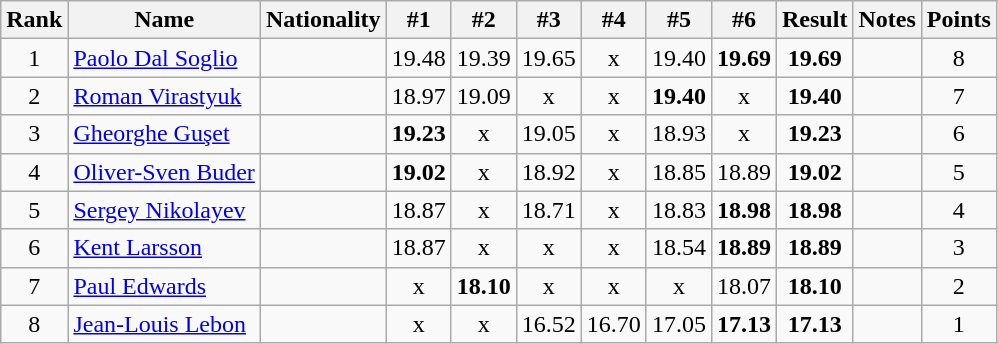<table class="wikitable sortable" style="text-align:center">
<tr>
<th>Rank</th>
<th>Name</th>
<th>Nationality</th>
<th>#1</th>
<th>#2</th>
<th>#3</th>
<th>#4</th>
<th>#5</th>
<th>#6</th>
<th>Result</th>
<th>Notes</th>
<th>Points</th>
</tr>
<tr>
<td>1</td>
<td align=left><a href='#'>Paolo Dal Soglio</a></td>
<td align=left></td>
<td>19.48</td>
<td>19.39</td>
<td>19.65</td>
<td>x</td>
<td>19.40</td>
<td><strong>19.69</strong></td>
<td><strong>19.69</strong></td>
<td></td>
<td>8</td>
</tr>
<tr>
<td>2</td>
<td align=left><a href='#'>Roman Virastyuk</a></td>
<td align=left></td>
<td>18.97</td>
<td>19.09</td>
<td>x</td>
<td>x</td>
<td><strong>19.40</strong></td>
<td>x</td>
<td><strong>19.40</strong></td>
<td></td>
<td>7</td>
</tr>
<tr>
<td>3</td>
<td align=left><a href='#'>Gheorghe Guşet</a></td>
<td align=left></td>
<td><strong>19.23</strong></td>
<td>x</td>
<td>19.05</td>
<td>x</td>
<td>18.93</td>
<td>x</td>
<td><strong>19.23</strong></td>
<td></td>
<td>6</td>
</tr>
<tr>
<td>4</td>
<td align=left><a href='#'>Oliver-Sven Buder</a></td>
<td align=left></td>
<td><strong>19.02</strong></td>
<td>x</td>
<td>18.92</td>
<td>x</td>
<td>18.85</td>
<td>18.89</td>
<td><strong>19.02</strong></td>
<td></td>
<td>5</td>
</tr>
<tr>
<td>5</td>
<td align=left><a href='#'>Sergey Nikolayev</a></td>
<td align=left></td>
<td>18.87</td>
<td>x</td>
<td>18.71</td>
<td>x</td>
<td>18.83</td>
<td><strong>18.98</strong></td>
<td><strong>18.98</strong></td>
<td></td>
<td>4</td>
</tr>
<tr>
<td>6</td>
<td align=left><a href='#'>Kent Larsson</a></td>
<td align=left></td>
<td>18.87</td>
<td>x</td>
<td>x</td>
<td>x</td>
<td>18.54</td>
<td><strong>18.89</strong></td>
<td><strong>18.89</strong></td>
<td></td>
<td>3</td>
</tr>
<tr>
<td>7</td>
<td align=left><a href='#'>Paul Edwards</a></td>
<td align=left></td>
<td>x</td>
<td><strong>18.10</strong></td>
<td>x</td>
<td>x</td>
<td>x</td>
<td>18.07</td>
<td><strong>18.10</strong></td>
<td></td>
<td>2</td>
</tr>
<tr>
<td>8</td>
<td align=left><a href='#'>Jean-Louis Lebon</a></td>
<td align=left></td>
<td>x</td>
<td>x</td>
<td>16.52</td>
<td>16.70</td>
<td>17.05</td>
<td><strong>17.13</strong></td>
<td><strong>17.13</strong></td>
<td></td>
<td>1</td>
</tr>
</table>
